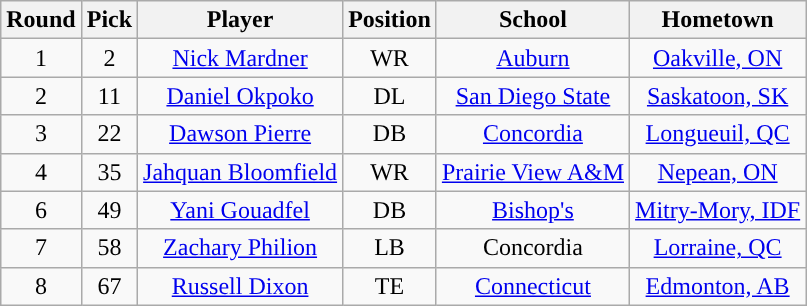<table class="wikitable sortable">
<tr>
<th scope="col">Round</th>
<th scope="col">Pick</th>
<th scope="col">Player</th>
<th scope="col">Position</th>
<th scope="col">School</th>
<th scope="col">Hometown</th>
</tr>
<tr align="center">
<td align=center>1</td>
<td>2</td>
<td><a href='#'>Nick Mardner</a></td>
<td>WR</td>
<td><a href='#'>Auburn</a></td>
<td><a href='#'>Oakville, ON</a></td>
</tr>
<tr align="center">
<td align=center>2</td>
<td>11</td>
<td><a href='#'>Daniel Okpoko</a></td>
<td>DL</td>
<td><a href='#'>San Diego State</a></td>
<td><a href='#'>Saskatoon, SK</a></td>
</tr>
<tr align="center">
<td align=center>3</td>
<td>22</td>
<td><a href='#'>Dawson Pierre</a></td>
<td>DB</td>
<td><a href='#'>Concordia</a></td>
<td><a href='#'>Longueuil, QC</a></td>
</tr>
<tr align="center">
<td align=center>4</td>
<td>35</td>
<td><a href='#'>Jahquan Bloomfield</a></td>
<td>WR</td>
<td><a href='#'>Prairie View A&M</a></td>
<td><a href='#'>Nepean, ON</a></td>
</tr>
<tr align="center">
<td align=center>6</td>
<td>49</td>
<td><a href='#'>Yani Gouadfel</a></td>
<td>DB</td>
<td><a href='#'>Bishop's</a></td>
<td><a href='#'>Mitry-Mory, IDF</a></td>
</tr>
<tr align="center">
<td align=center>7</td>
<td>58</td>
<td><a href='#'>Zachary Philion</a></td>
<td>LB</td>
<td>Concordia</td>
<td><a href='#'>Lorraine, QC</a></td>
</tr>
<tr align="center">
<td align=center>8</td>
<td>67</td>
<td><a href='#'>Russell Dixon</a></td>
<td>TE</td>
<td><a href='#'>Connecticut</a></td>
<td><a href='#'>Edmonton, AB</a></td>
</tr>
</table>
